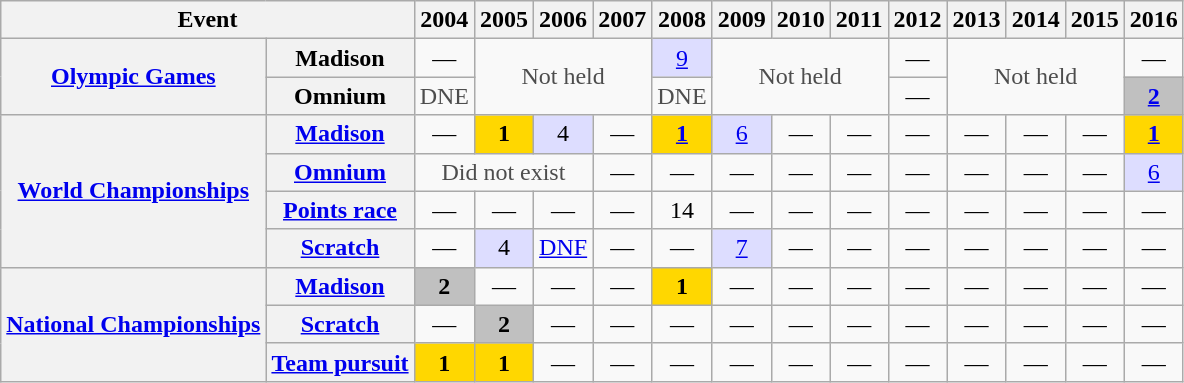<table class="wikitable plainrowheaders">
<tr>
<th colspan="2" scope="col">Event</th>
<th scope="col">2004</th>
<th scope="col">2005</th>
<th scope="col">2006</th>
<th scope="col">2007</th>
<th scope="col">2008</th>
<th scope="col">2009</th>
<th scope="col">2010</th>
<th scope="col">2011</th>
<th scope="col">2012</th>
<th scope="col">2013</th>
<th scope="col">2014</th>
<th scope="col">2015</th>
<th scope="col">2016</th>
</tr>
<tr style="text-align:center;">
<th rowspan="2" scope="row"> <a href='#'>Olympic Games</a></th>
<th scope="row">Madison</th>
<td>—</td>
<td style="color:#4d4d4d;" rowspan=2 colspan=3>Not held</td>
<td style="background:#ddf;"><a href='#'>9</a></td>
<td style="color:#4d4d4d;" rowspan=2 colspan=3>Not held</td>
<td>—</td>
<td style="color:#4d4d4d;" rowspan=2 colspan=3>Not held</td>
<td>—</td>
</tr>
<tr style="text-align:center;">
<th scope="row">Omnium</th>
<td style="color:#4d4d4d;">DNE</td>
<td style="color:#4d4d4d;">DNE</td>
<td>—</td>
<td style="background:silver;"><a href='#'><strong>2</strong></a></td>
</tr>
<tr style="text-align:center;">
<th rowspan="4" scope="row"> <a href='#'>World Championships</a></th>
<th scope="row"><a href='#'>Madison</a></th>
<td>—</td>
<td style="background:gold;"><strong>1</strong></td>
<td style="background:#ddf;">4</td>
<td>—</td>
<td style="background:gold;"><a href='#'><strong>1</strong></a></td>
<td style="background:#ddf;"><a href='#'>6</a></td>
<td>—</td>
<td>—</td>
<td>—</td>
<td>—</td>
<td>—</td>
<td>—</td>
<td style="background:gold;"><a href='#'><strong>1</strong></a></td>
</tr>
<tr style="text-align:center;">
<th scope="row"><a href='#'>Omnium</a></th>
<td style="color:#4d4d4d;" colspan=3>Did not exist</td>
<td>—</td>
<td>—</td>
<td>—</td>
<td>—</td>
<td>—</td>
<td>—</td>
<td>—</td>
<td>—</td>
<td>—</td>
<td style="background:#ddf;"><a href='#'>6</a></td>
</tr>
<tr style="text-align:center;">
<th scope="row"><a href='#'>Points race</a></th>
<td>—</td>
<td>—</td>
<td>—</td>
<td>—</td>
<td>14</td>
<td>—</td>
<td>—</td>
<td>—</td>
<td>—</td>
<td>—</td>
<td>—</td>
<td>—</td>
<td>—</td>
</tr>
<tr style="text-align:center;">
<th scope="row"><a href='#'>Scratch</a></th>
<td>—</td>
<td style="background:#ddf;">4</td>
<td><a href='#'>DNF</a></td>
<td>—</td>
<td>—</td>
<td style="background:#ddf;"><a href='#'>7</a></td>
<td>—</td>
<td>—</td>
<td>—</td>
<td>—</td>
<td>—</td>
<td>—</td>
<td>—</td>
</tr>
<tr style="text-align:center;">
<th rowspan="3" scope="row"> <a href='#'>National Championships</a></th>
<th scope="row"><a href='#'>Madison</a></th>
<td style="background:silver;"><strong>2</strong></td>
<td>—</td>
<td>—</td>
<td>—</td>
<td style="background:gold;"><strong>1</strong></td>
<td>—</td>
<td>—</td>
<td>—</td>
<td>—</td>
<td>—</td>
<td>—</td>
<td>—</td>
<td>—</td>
</tr>
<tr style="text-align:center;">
<th scope="row"><a href='#'>Scratch</a></th>
<td>—</td>
<td style="background:silver;"><strong>2</strong></td>
<td>—</td>
<td>—</td>
<td>—</td>
<td>—</td>
<td>—</td>
<td>—</td>
<td>—</td>
<td>—</td>
<td>—</td>
<td>—</td>
<td>—</td>
</tr>
<tr style="text-align:center;">
<th scope="row"><a href='#'>Team pursuit</a></th>
<td style="background:gold;"><strong>1</strong></td>
<td style="background:gold;"><strong>1</strong></td>
<td>—</td>
<td>—</td>
<td>—</td>
<td>—</td>
<td>—</td>
<td>—</td>
<td>—</td>
<td>—</td>
<td>—</td>
<td>—</td>
<td>—</td>
</tr>
</table>
